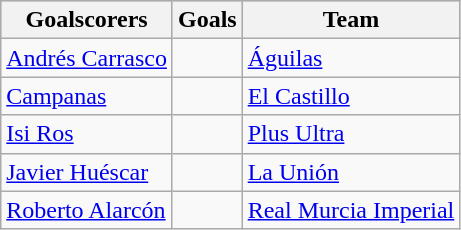<table class="wikitable sortable" class="wikitable">
<tr style="background:#ccc; text-align:center;">
<th>Goalscorers</th>
<th>Goals</th>
<th>Team</th>
</tr>
<tr>
<td> <a href='#'>Andrés Carrasco</a></td>
<td></td>
<td><a href='#'>Águilas</a></td>
</tr>
<tr>
<td> <a href='#'>Campanas</a></td>
<td></td>
<td><a href='#'>El Castillo</a></td>
</tr>
<tr>
<td> <a href='#'>Isi Ros</a></td>
<td></td>
<td><a href='#'>Plus Ultra</a></td>
</tr>
<tr>
<td> <a href='#'>Javier Huéscar</a></td>
<td></td>
<td><a href='#'>La Unión</a></td>
</tr>
<tr>
<td> <a href='#'>Roberto Alarcón</a></td>
<td></td>
<td><a href='#'>Real Murcia Imperial</a></td>
</tr>
</table>
